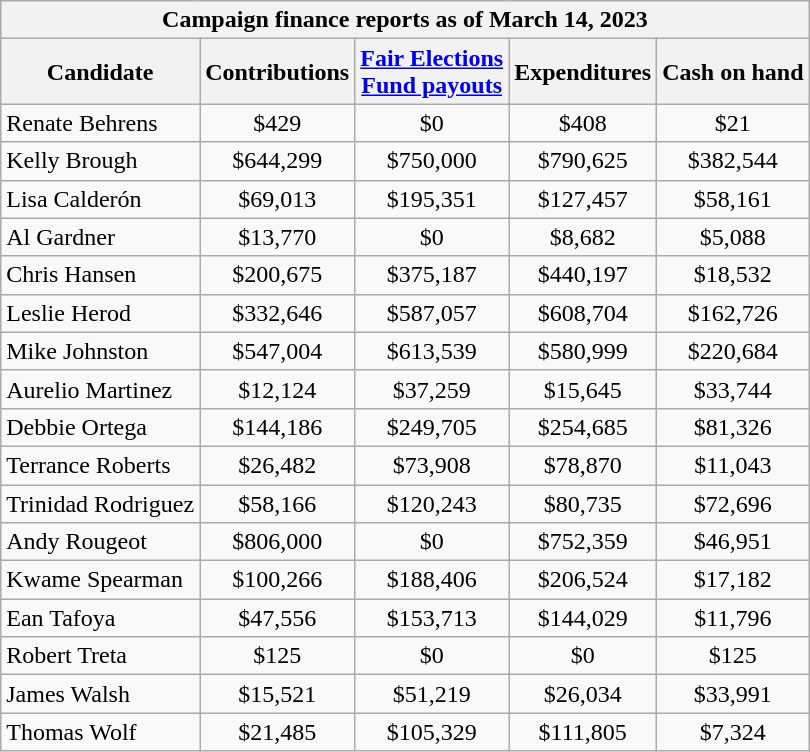<table class="wikitable sortable">
<tr>
<th colspan="5">Campaign finance reports as of March 14, 2023</th>
</tr>
<tr style="text-align:center;">
<th>Candidate</th>
<th>Contributions</th>
<th><a href='#'>Fair Elections<br>Fund payouts</a></th>
<th>Expenditures</th>
<th>Cash on hand</th>
</tr>
<tr>
<td>Renate Behrens</td>
<td align="center">$429</td>
<td align="center">$0</td>
<td align="center">$408</td>
<td align="center">$21</td>
</tr>
<tr>
<td>Kelly Brough</td>
<td align="center">$644,299</td>
<td align="center">$750,000</td>
<td align="center">$790,625</td>
<td align="center">$382,544</td>
</tr>
<tr>
<td>Lisa Calderón</td>
<td align="center">$69,013</td>
<td align="center">$195,351</td>
<td align="center">$127,457</td>
<td align="center">$58,161</td>
</tr>
<tr>
<td>Al Gardner</td>
<td align="center">$13,770</td>
<td align="center">$0</td>
<td align="center">$8,682</td>
<td align="center">$5,088</td>
</tr>
<tr>
<td>Chris Hansen</td>
<td align="center">$200,675</td>
<td align="center">$375,187</td>
<td align="center">$440,197</td>
<td align="center">$18,532</td>
</tr>
<tr>
<td>Leslie Herod</td>
<td align="center">$332,646</td>
<td align="center">$587,057</td>
<td align="center">$608,704</td>
<td align="center">$162,726</td>
</tr>
<tr>
<td>Mike Johnston</td>
<td align="center">$547,004</td>
<td align="center">$613,539</td>
<td align="center">$580,999</td>
<td align="center">$220,684</td>
</tr>
<tr>
<td>Aurelio Martinez</td>
<td align="center">$12,124</td>
<td align="center">$37,259</td>
<td align="center">$15,645</td>
<td align="center">$33,744</td>
</tr>
<tr>
<td>Debbie Ortega</td>
<td align="center">$144,186</td>
<td align="center">$249,705</td>
<td align="center">$254,685</td>
<td align="center">$81,326</td>
</tr>
<tr>
<td>Terrance Roberts</td>
<td align="center">$26,482</td>
<td align="center">$73,908</td>
<td align="center">$78,870</td>
<td align="center">$11,043</td>
</tr>
<tr>
<td>Trinidad Rodriguez</td>
<td align="center">$58,166</td>
<td align="center">$120,243</td>
<td align="center">$80,735</td>
<td align="center">$72,696</td>
</tr>
<tr>
<td>Andy Rougeot</td>
<td align="center">$806,000</td>
<td align="center">$0</td>
<td align="center">$752,359</td>
<td align="center">$46,951</td>
</tr>
<tr>
<td>Kwame Spearman</td>
<td align="center">$100,266</td>
<td align="center">$188,406</td>
<td align="center">$206,524</td>
<td align="center">$17,182</td>
</tr>
<tr>
<td>Ean Tafoya</td>
<td align="center">$47,556</td>
<td align="center">$153,713</td>
<td align="center">$144,029</td>
<td align="center">$11,796</td>
</tr>
<tr>
<td>Robert Treta</td>
<td align="center">$125</td>
<td align="center">$0</td>
<td align="center">$0</td>
<td align="center">$125</td>
</tr>
<tr>
<td>James Walsh</td>
<td align="center">$15,521</td>
<td align="center">$51,219</td>
<td align="center">$26,034</td>
<td align="center">$33,991</td>
</tr>
<tr>
<td>Thomas Wolf</td>
<td align="center">$21,485</td>
<td align="center">$105,329</td>
<td align="center">$111,805</td>
<td align="center">$7,324</td>
</tr>
</table>
